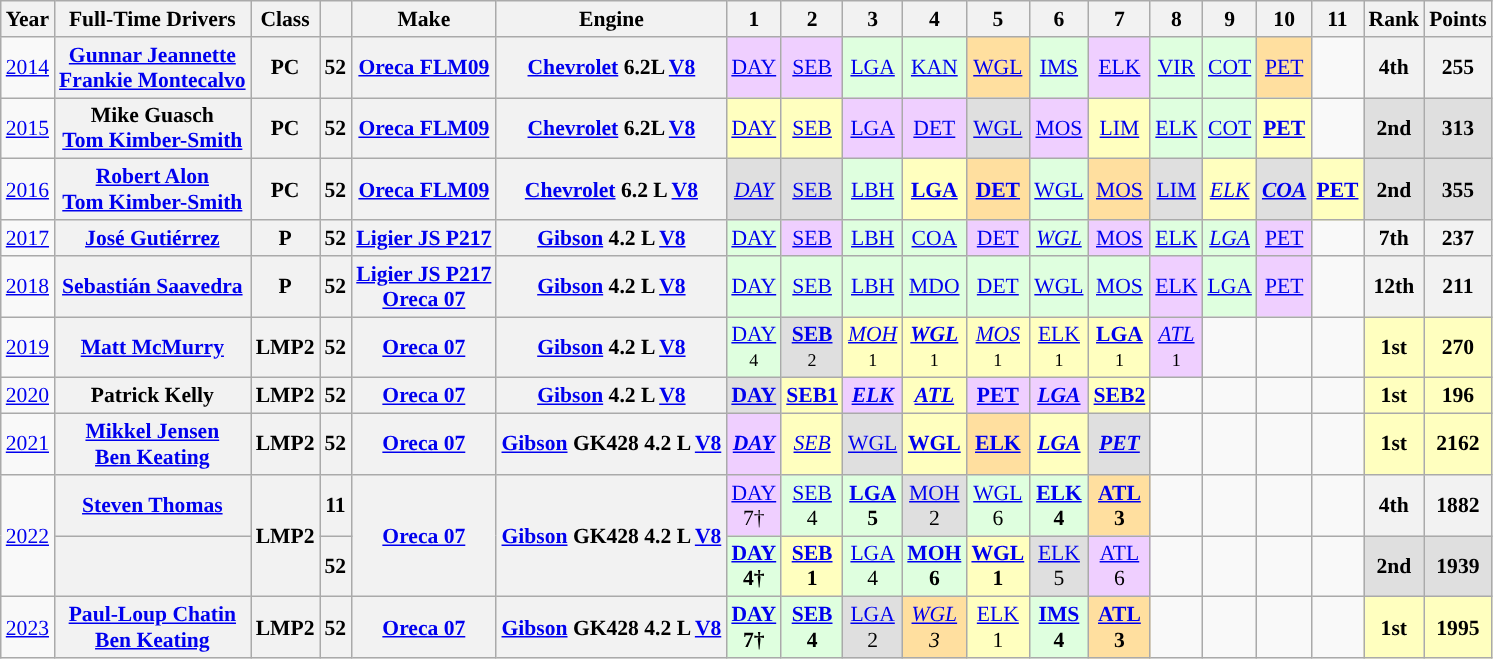<table class="wikitable" style="text-align:center; font-size:90%">
<tr>
<th>Year</th>
<th>Full-Time Drivers</th>
<th>Class</th>
<th></th>
<th>Make</th>
<th>Engine</th>
<th>1</th>
<th>2</th>
<th>3</th>
<th>4</th>
<th>5</th>
<th>6</th>
<th>7</th>
<th>8</th>
<th>9</th>
<th>10</th>
<th>11</th>
<th>Rank</th>
<th>Points</th>
</tr>
<tr>
<td><a href='#'>2014</a></td>
<th> <a href='#'>Gunnar Jeannette</a> <br>  <a href='#'>Frankie Montecalvo</a></th>
<th>PC</th>
<th>52</th>
<th><a href='#'>Oreca FLM09</a></th>
<th><a href='#'>Chevrolet</a> 6.2L <a href='#'>V8</a></th>
<td style="background:#EFCFFF;"><a href='#'>DAY</a><br></td>
<td style="background:#EFCFFF;"><a href='#'>SEB</a><br></td>
<td style="background:#DFFFDF;"><a href='#'>LGA</a><br></td>
<td style="background:#DFFFDF;"><a href='#'>KAN</a><br></td>
<td style="background:#FFDF9F;"><a href='#'>WGL</a><br></td>
<td style="background:#DFFFDF;"><a href='#'>IMS</a><br></td>
<td style="background:#EFCFFF;"><a href='#'>ELK</a><br></td>
<td style="background:#DFFFDF;"><a href='#'>VIR</a><br></td>
<td style="background:#DFFFDF;"><a href='#'>COT</a><br></td>
<td style="background:#FFDF9F;"><a href='#'>PET</a><br></td>
<td></td>
<th>4th</th>
<th>255</th>
</tr>
<tr>
<td><a href='#'>2015</a></td>
<th> Mike Guasch <br>  <a href='#'>Tom Kimber-Smith</a></th>
<th>PC</th>
<th>52</th>
<th><a href='#'>Oreca FLM09</a></th>
<th><a href='#'>Chevrolet</a> 6.2L <a href='#'>V8</a></th>
<td style="background:#FFFFBF;"><a href='#'>DAY</a><br></td>
<td style="background:#FFFFBF;"><a href='#'>SEB</a><br></td>
<td style="background:#EFCFFF;"><a href='#'>LGA</a><br></td>
<td style="background:#EFCFFF;"><a href='#'>DET</a><br></td>
<td style="background:#DFDFDF;"><a href='#'>WGL</a><br></td>
<td style="background:#EFCFFF;"><a href='#'>MOS</a><br></td>
<td style="background:#FFFFBF;"><a href='#'>LIM</a><br></td>
<td style="background:#DFFFDF;"><a href='#'>ELK</a><br></td>
<td style="background:#DFFFDF;"><a href='#'>COT</a><br></td>
<td style="background:#FFFFBF;"><strong><a href='#'>PET</a></strong><br></td>
<td></td>
<th style="background:#dfdfdf;">2nd</th>
<th style="background:#dfdfdf;">313</th>
</tr>
<tr>
<td><a href='#'>2016</a></td>
<th> <a href='#'>Robert Alon</a> <br>  <a href='#'>Tom Kimber-Smith</a></th>
<th>PC</th>
<th>52</th>
<th><a href='#'>Oreca FLM09</a></th>
<th><a href='#'>Chevrolet</a> 6.2 L <a href='#'>V8</a></th>
<td style="background:#dfdfdf;"><em><a href='#'>DAY</a></em><br></td>
<td style="background:#dfdfdf;"><a href='#'>SEB</a><br></td>
<td style="background:#dfffdf;"><a href='#'>LBH</a><br></td>
<td style="background:#ffffbf;"><strong><a href='#'>LGA</a></strong><br></td>
<td style="background:#ffdf9f;"><strong><a href='#'>DET</a></strong> <br></td>
<td style="background:#dfffdf;"><a href='#'>WGL</a> <br></td>
<td style="background:#ffdf9f;"><a href='#'>MOS</a> <br></td>
<td style="background:#dfdfdf;"><a href='#'>LIM</a> <br></td>
<td style="background:#ffffbf;"><em><a href='#'>ELK</a></em><br></td>
<td style="background:#dfdfdf;"><strong><em><a href='#'>COA</a></em></strong><br></td>
<td style="background:#ffffbf;"><strong><a href='#'>PET</a></strong><br></td>
<th style="background:#dfdfdf;">2nd</th>
<th style="background:#dfdfdf;">355</th>
</tr>
<tr>
<td><a href='#'>2017</a></td>
<th> <a href='#'>José Gutiérrez</a></th>
<th>P</th>
<th>52</th>
<th><a href='#'>Ligier JS P217</a></th>
<th><a href='#'>Gibson</a> 4.2 L <a href='#'>V8</a></th>
<td style="background:#DFFFDF;"><a href='#'>DAY</a><br></td>
<td style="background:#EFCFFF;"><a href='#'>SEB</a><br></td>
<td style="background:#DFFFDF;"><a href='#'>LBH</a><br></td>
<td style="background:#DFFFDF;"><a href='#'>COA</a><br></td>
<td style="background:#EFCFFF;"><a href='#'>DET</a><br></td>
<td style="background:#DFFFDF;"><em><a href='#'>WGL</a></em><br></td>
<td style="background:#EFCFFF;"><a href='#'>MOS</a><br></td>
<td style="background:#DFFFDF;"><a href='#'>ELK</a><br></td>
<td style="background:#DFFFDF;"><em><a href='#'>LGA</a></em><br></td>
<td style="background:#EFCFFF;"><a href='#'>PET</a><br></td>
<td></td>
<th>7th</th>
<th>237</th>
</tr>
<tr>
<td><a href='#'>2018</a></td>
<th> <a href='#'>Sebastián Saavedra</a></th>
<th>P</th>
<th>52</th>
<th><a href='#'>Ligier JS P217</a>  <br> <a href='#'>Oreca 07</a> </th>
<th><a href='#'>Gibson</a> 4.2 L <a href='#'>V8</a></th>
<td style="background:#DFFFDF;"><a href='#'>DAY</a><br></td>
<td style="background:#DFFFDF;"><a href='#'>SEB</a><br></td>
<td style="background:#DFFFDF;"><a href='#'>LBH</a><br></td>
<td style="background:#DFFFDF;"><a href='#'>MDO</a><br></td>
<td style="background:#DFFFDF;"><a href='#'>DET</a><br></td>
<td style="background:#DFFFDF;"><a href='#'>WGL</a><br></td>
<td style="background:#DFFFDF;"><a href='#'>MOS</a><br></td>
<td style="background:#EFCFFF;"><a href='#'>ELK</a><br></td>
<td style="background:#DFFFDF;"><a href='#'>LGA</a><br></td>
<td style="background:#EFCFFF;"><a href='#'>PET</a><br></td>
<td></td>
<th>12th</th>
<th>211</th>
</tr>
<tr>
<td><a href='#'>2019</a></td>
<th> <a href='#'>Matt McMurry</a></th>
<th>LMP2</th>
<th>52</th>
<th><a href='#'>Oreca 07</a></th>
<th><a href='#'>Gibson</a> 4.2 L <a href='#'>V8</a></th>
<td style="background:#DFFFDF;"><a href='#'>DAY</a><br><small>4</small></td>
<td style="background:#dfdfdf;"><strong><a href='#'>SEB</a></strong><br><small>2</small></td>
<td style="background:#ffffbf;"><em><a href='#'>MOH</a></em><br><small>1</small></td>
<td style="background:#ffffbf;"><strong><em><a href='#'>WGL</a></em></strong><br><small>1</small></td>
<td style="background:#ffffbf;"><em><a href='#'>MOS</a></em><br><small>1</small></td>
<td style="background:#ffffbf;"><a href='#'>ELK</a><br><small>1</small></td>
<td style="background:#ffffbf;"><strong><a href='#'>LGA</a></strong><br><small>1</small></td>
<td style="background:#EFCFFF;"><em><a href='#'>ATL</a></em><br><small>1</small></td>
<td></td>
<td></td>
<td></td>
<th style="background:#ffffbf;">1st</th>
<th style="background:#ffffbf;">270</th>
</tr>
<tr>
<td><a href='#'>2020</a></td>
<th> Patrick Kelly</th>
<th>LMP2</th>
<th>52</th>
<th><a href='#'>Oreca 07</a></th>
<th><a href='#'>Gibson</a> 4.2 L <a href='#'>V8</a></th>
<td style="background:#DFDFDF;"><strong><a href='#'>DAY</a></strong><br></td>
<td style="background:#FFFFBF;"><strong><a href='#'>SEB1</a></strong><br></td>
<td style="background:#EFCFFF;"><strong><em><a href='#'>ELK</a></em></strong><br></td>
<td style="background:#FFFFBF;"><strong><em><a href='#'>ATL</a></em></strong><br></td>
<td style="background:#EFCFFF;"><strong><a href='#'>PET</a></strong><br></td>
<td style="background:#EFCFFF;"><strong><em><a href='#'>LGA</a></em></strong><br></td>
<td style="background:#FFFFBF;"><strong><a href='#'>SEB2</a></strong><br></td>
<td></td>
<td></td>
<td></td>
<td></td>
<th style="background:#ffffbf;">1st</th>
<th style="background:#ffffbf;">196</th>
</tr>
<tr>
<td><a href='#'>2021</a></td>
<th> <a href='#'>Mikkel Jensen</a> <br>  <a href='#'>Ben Keating</a></th>
<th>LMP2</th>
<th>52</th>
<th><a href='#'>Oreca 07</a></th>
<th><a href='#'>Gibson</a> GK428 4.2 L <a href='#'>V8</a></th>
<td style="background:#EFCFFF;"><strong><em><a href='#'>DAY</a></em></strong><br></td>
<td style="background:#FFFFBF;"><em><a href='#'>SEB</a></em><br></td>
<td style="background:#DFDFDF;"><a href='#'>WGL</a><br></td>
<td style="background:#FFFFBF;"><strong><a href='#'>WGL</a></strong><br></td>
<td style="background:#FFDF9F;"><strong><a href='#'>ELK</a></strong><br></td>
<td style="background:#FFFFBF;"><strong><em><a href='#'>LGA</a></em></strong><br></td>
<td style="background:#DFDFDF;"><strong><em><a href='#'>PET</a></em></strong><br></td>
<td></td>
<td></td>
<td></td>
<td></td>
<th style="background:#FFFFBF;">1st</th>
<th style="background:#FFFFBF;">2162</th>
</tr>
<tr>
<td rowspan="2"><a href='#'>2022</a></td>
<th> <a href='#'>Steven Thomas</a></th>
<th rowspan="2">LMP2</th>
<th>11</th>
<th rowspan="2"><a href='#'>Oreca 07</a></th>
<th rowspan="2"><a href='#'>Gibson</a> GK428 4.2 L <a href='#'>V8</a></th>
<td style="background:#EFCFFF;"><a href='#'>DAY</a><br>7†</td>
<td style="background:#DFFFDF;"><a href='#'>SEB</a><br>4</td>
<td style="background:#DFFFDF;"><strong><a href='#'>LGA</a><br>5</strong></td>
<td style="background:#DFDFDF;”"><a href='#'>MOH</a><br>2</td>
<td style="background:#DFFFDF;"><a href='#'>WGL</a><br>6</td>
<td style="background:#DFFFDF;"><strong><a href='#'>ELK</a><br>4</strong></td>
<td style="background:#FFDF9F;”"><strong><a href='#'>ATL</a><br>3</strong></td>
<td></td>
<td></td>
<td></td>
<td></td>
<th>4th</th>
<th>1882</th>
</tr>
<tr>
<th></th>
<th>52</th>
<td style="background:#DFFFDF;"><strong><a href='#'>DAY</a><br>4†</strong></td>
<td style="background:#FFFFBF;”"><strong><a href='#'>SEB</a><br>1</strong></td>
<td style="background:#DFFFDF;"><a href='#'>LGA</a><br>4</td>
<td style="background:#DFFFDF;"><strong><a href='#'>MOH</a><br>6</strong></td>
<td style="background:#FFFFBF;”"><strong><a href='#'>WGL</a><br>1</strong></td>
<td style="background:#DFDFDF;”"><a href='#'>ELK</a><br>5</td>
<td style="background:#EFCFFF;"><a href='#'>ATL</a><br>6</td>
<td></td>
<td></td>
<td></td>
<td></td>
<th style="background:#DFDFDF;”">2nd</th>
<th style="background:#DFDFDF;”">1939</th>
</tr>
<tr>
<td><a href='#'>2023</a></td>
<th> <a href='#'>Paul-Loup Chatin</a><br> <a href='#'>Ben Keating</a></th>
<th>LMP2</th>
<th>52</th>
<th><a href='#'>Oreca 07</a></th>
<th><a href='#'>Gibson</a> GK428 4.2 L <a href='#'>V8</a></th>
<td style="background:#DFFFDF;"><strong><a href='#'>DAY</a><br>7†</strong></td>
<td style="background:#DFFFDF;"><strong><a href='#'>SEB</a><br>4</strong></td>
<td style="background:#DFDFDF;”"><a href='#'>LGA</a><br>2</td>
<td style="background:#FFDF9F;”"><em><a href='#'>WGL</a><br>3</em></td>
<td style="background:#FFFFBF;”"><a href='#'>ELK</a><br>1</td>
<td style="background:#DFFFDF;"><strong><a href='#'>IMS</a><br>4</strong></td>
<td style="background:#FFDF9F;”"><strong><a href='#'>ATL</a><br>3</strong></td>
<td></td>
<td></td>
<td></td>
<td></td>
<th style="background:#FFFFBF;”">1st</th>
<th style="background:#FFFFBF;”">1995</th>
</tr>
</table>
